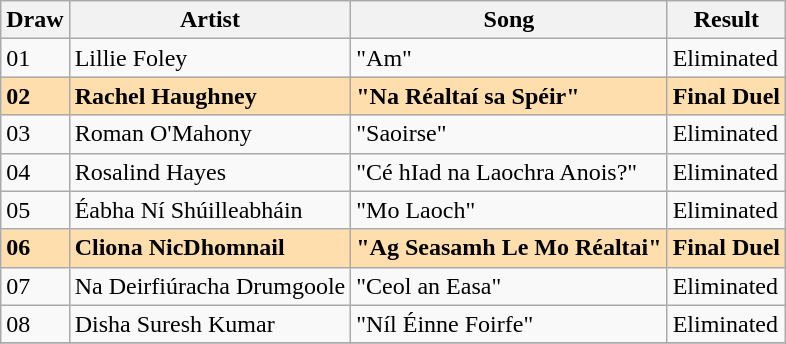<table class="sortable wikitable">
<tr>
<th>Draw</th>
<th>Artist</th>
<th>Song</th>
<th>Result</th>
</tr>
<tr>
<td>01</td>
<td>Lillie Foley</td>
<td>"Am"</td>
<td>Eliminated</td>
</tr>
<tr style="font-weight: bold; background: navajowhite;">
<td>02</td>
<td>Rachel Haughney</td>
<td>"Na Réaltaí sa Spéir"</td>
<td>Final Duel</td>
</tr>
<tr>
<td>03</td>
<td>Roman O'Mahony</td>
<td>"Saoirse"</td>
<td>Eliminated</td>
</tr>
<tr>
<td>04</td>
<td>Rosalind Hayes</td>
<td>"Cé hIad na Laochra Anois?"</td>
<td>Eliminated</td>
</tr>
<tr>
<td>05</td>
<td>Éabha Ní Shúilleabháin</td>
<td>"Mo Laoch"</td>
<td>Eliminated</td>
</tr>
<tr style="font-weight: bold; background: navajowhite;">
<td>06</td>
<td>Cliona NicDhomnail</td>
<td>"Ag Seasamh Le Mo Réaltai"</td>
<td>Final Duel</td>
</tr>
<tr>
<td>07</td>
<td>Na Deirfiúracha Drumgoole</td>
<td>"Ceol an Easa"</td>
<td>Eliminated</td>
</tr>
<tr>
<td>08</td>
<td>Disha Suresh Kumar</td>
<td>"Níl Éinne Foirfe"</td>
<td>Eliminated</td>
</tr>
<tr>
</tr>
</table>
